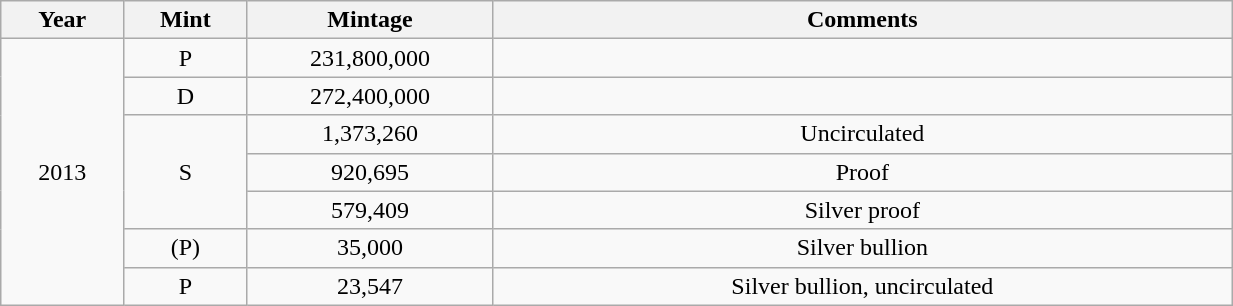<table class="wikitable sortable" style="min-width:65%; text-align:center;">
<tr>
<th width="10%">Year</th>
<th width="10%">Mint</th>
<th width="20%">Mintage</th>
<th width="60%">Comments</th>
</tr>
<tr>
<td rowspan="7">2013</td>
<td>P</td>
<td>231,800,000</td>
<td></td>
</tr>
<tr>
<td>D</td>
<td>272,400,000</td>
<td></td>
</tr>
<tr>
<td rowspan="3">S</td>
<td>1,373,260</td>
<td>Uncirculated</td>
</tr>
<tr>
<td>920,695</td>
<td>Proof</td>
</tr>
<tr>
<td>579,409</td>
<td>Silver proof</td>
</tr>
<tr>
<td>(P)</td>
<td>35,000</td>
<td>Silver bullion</td>
</tr>
<tr>
<td>P</td>
<td>23,547</td>
<td>Silver bullion, uncirculated</td>
</tr>
</table>
